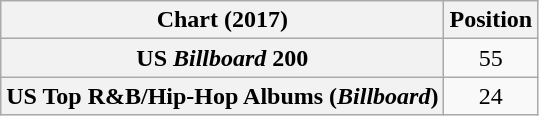<table class="wikitable sortable plainrowheaders" style="text-align:center">
<tr>
<th scope="col">Chart (2017)</th>
<th scope="col">Position</th>
</tr>
<tr>
<th scope="row">US <em>Billboard</em> 200</th>
<td>55</td>
</tr>
<tr>
<th scope="row">US Top R&B/Hip-Hop Albums (<em>Billboard</em>)</th>
<td>24</td>
</tr>
</table>
